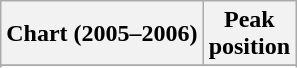<table class="wikitable sortable plainrowheaders" style="text-align:center">
<tr>
<th>Chart (2005–2006)</th>
<th>Peak<br>position</th>
</tr>
<tr>
</tr>
<tr>
</tr>
<tr>
</tr>
<tr>
</tr>
<tr>
</tr>
<tr>
</tr>
<tr>
</tr>
<tr>
</tr>
<tr>
</tr>
<tr>
</tr>
<tr>
</tr>
<tr>
</tr>
</table>
